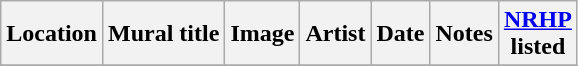<table class="wikitable sortable">
<tr>
<th>Location</th>
<th>Mural title</th>
<th>Image</th>
<th>Artist</th>
<th>Date</th>
<th>Notes</th>
<th><a href='#'>NRHP</a><br>listed</th>
</tr>
<tr>
</tr>
</table>
